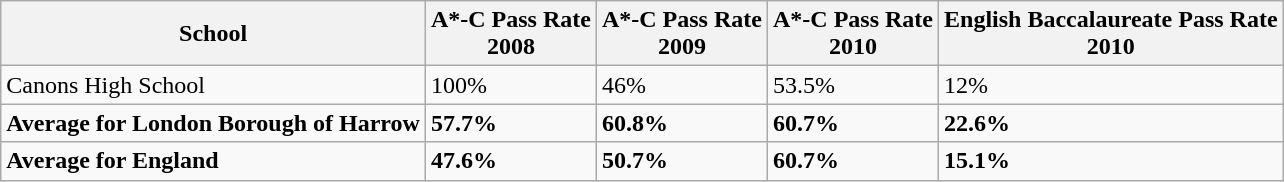<table class="wikitable" border="1">
<tr>
<th>School</th>
<th>A*-C Pass Rate<br>2008</th>
<th>A*-C Pass Rate<br>2009</th>
<th>A*-C Pass Rate<br>2010</th>
<th>English Baccalaureate Pass Rate<br>2010</th>
</tr>
<tr>
<td>Canons High School</td>
<td>100%</td>
<td>46%</td>
<td>53.5%</td>
<td>12%</td>
</tr>
<tr>
<td><strong>Average for London Borough of Harrow</strong></td>
<td><strong>57.7%</strong></td>
<td><strong>60.8%</strong></td>
<td><strong>60.7%</strong></td>
<td><strong>22.6%</strong></td>
</tr>
<tr>
<td><strong>Average for England</strong></td>
<td><strong>47.6%</strong></td>
<td><strong>50.7%</strong></td>
<td><strong>60.7%</strong></td>
<td><strong>15.1%</strong></td>
</tr>
</table>
